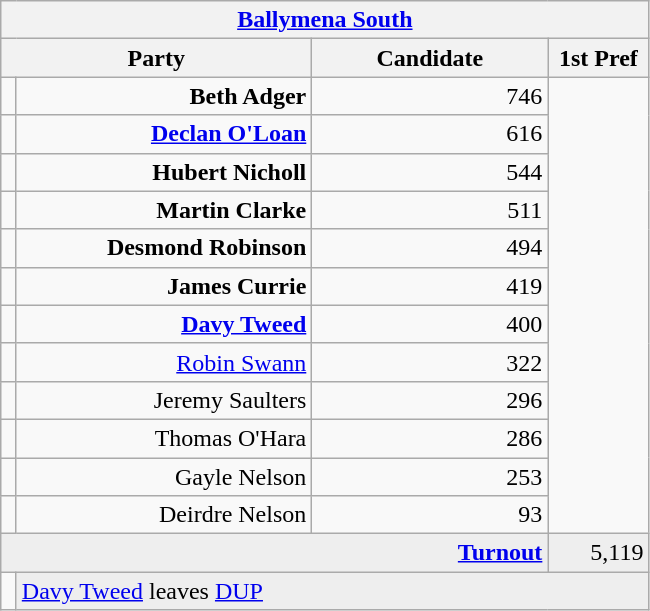<table class="wikitable">
<tr>
<th colspan="4" align="center"><a href='#'>Ballymena South</a></th>
</tr>
<tr>
<th colspan="2" align="center" width=200>Party</th>
<th width=150>Candidate</th>
<th width=60>1st Pref</th>
</tr>
<tr>
<td></td>
<td align="right"><strong>Beth Adger</strong></td>
<td align="right">746</td>
</tr>
<tr>
<td></td>
<td align="right"><strong><a href='#'>Declan O'Loan</a></strong></td>
<td align="right">616</td>
</tr>
<tr>
<td></td>
<td align="right"><strong>Hubert Nicholl</strong></td>
<td align="right">544</td>
</tr>
<tr>
<td></td>
<td align="right"><strong>Martin Clarke</strong></td>
<td align="right">511</td>
</tr>
<tr>
<td></td>
<td align="right"><strong>Desmond Robinson</strong></td>
<td align="right">494</td>
</tr>
<tr>
<td></td>
<td align="right"><strong>James Currie</strong></td>
<td align="right">419</td>
</tr>
<tr>
<td></td>
<td align="right"><strong><a href='#'>Davy Tweed</a></strong></td>
<td align="right">400</td>
</tr>
<tr>
<td></td>
<td align="right"><a href='#'>Robin Swann</a></td>
<td align="right">322</td>
</tr>
<tr>
<td></td>
<td align="right">Jeremy Saulters</td>
<td align="right">296</td>
</tr>
<tr>
<td></td>
<td align="right">Thomas O'Hara</td>
<td align="right">286</td>
</tr>
<tr>
<td></td>
<td align="right">Gayle Nelson</td>
<td align="right">253</td>
</tr>
<tr>
<td></td>
<td align="right">Deirdre Nelson</td>
<td align="right">93</td>
</tr>
<tr bgcolor="EEEEEE">
<td colspan=3 align="right"><strong><a href='#'>Turnout</a></strong></td>
<td align="right">5,119</td>
</tr>
<tr>
<td bgcolor=></td>
<td colspan=3 bgcolor="EEEEEE"><a href='#'>Davy Tweed</a> leaves <a href='#'>DUP</a></td>
</tr>
</table>
